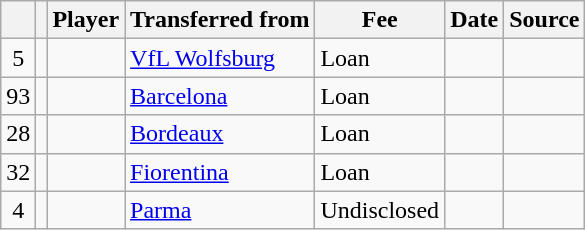<table class="wikitable plainrowheaders sortable">
<tr>
<th></th>
<th></th>
<th scope=col>Player</th>
<th>Transferred from</th>
<th !scope=col; style="width: 65px;">Fee</th>
<th scope=col>Date</th>
<th scope=col>Source</th>
</tr>
<tr>
<td align=center>5</td>
<td align=center></td>
<td></td>
<td> <a href='#'>VfL Wolfsburg</a></td>
<td>Loan</td>
<td></td>
<td></td>
</tr>
<tr>
<td align=center>93</td>
<td align=center></td>
<td></td>
<td> <a href='#'>Barcelona</a></td>
<td>Loan</td>
<td></td>
<td></td>
</tr>
<tr>
<td align=center>28</td>
<td align=center></td>
<td></td>
<td> <a href='#'>Bordeaux</a></td>
<td>Loan</td>
<td></td>
<td></td>
</tr>
<tr>
<td align=center>32</td>
<td align=center></td>
<td></td>
<td> <a href='#'>Fiorentina</a></td>
<td>Loan</td>
<td></td>
<td></td>
</tr>
<tr>
<td align=center>4</td>
<td align=center></td>
<td></td>
<td> <a href='#'>Parma</a></td>
<td>Undisclosed</td>
<td></td>
<td></td>
</tr>
</table>
